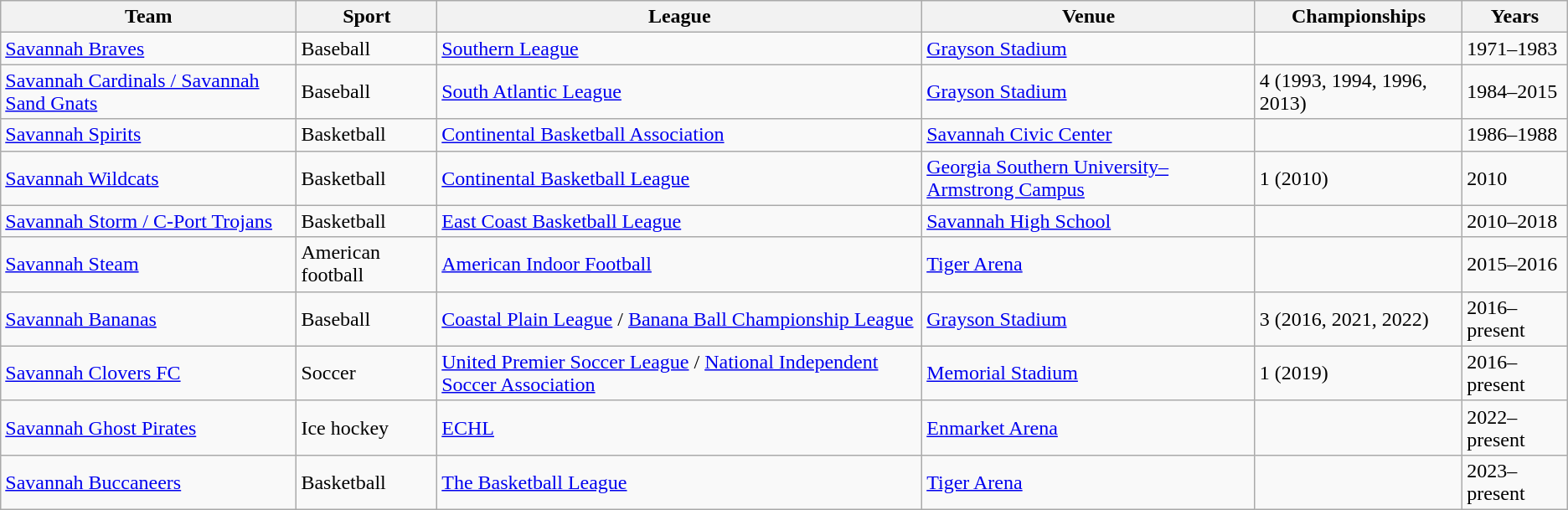<table class="wikitable sortable">
<tr>
<th>Team</th>
<th>Sport</th>
<th>League</th>
<th>Venue</th>
<th>Championships</th>
<th>Years</th>
</tr>
<tr>
<td><a href='#'>Savannah Braves</a></td>
<td>Baseball</td>
<td><a href='#'>Southern League</a></td>
<td><a href='#'>Grayson Stadium</a></td>
<td></td>
<td>1971–1983</td>
</tr>
<tr>
<td><a href='#'>Savannah Cardinals / Savannah Sand Gnats</a></td>
<td>Baseball</td>
<td><a href='#'>South Atlantic League</a></td>
<td><a href='#'>Grayson Stadium</a></td>
<td>4 (1993, 1994, 1996, 2013)</td>
<td>1984–2015</td>
</tr>
<tr>
<td><a href='#'>Savannah Spirits</a></td>
<td>Basketball</td>
<td><a href='#'>Continental Basketball Association</a></td>
<td><a href='#'>Savannah Civic Center</a></td>
<td></td>
<td>1986–1988</td>
</tr>
<tr>
<td><a href='#'>Savannah Wildcats</a></td>
<td>Basketball</td>
<td><a href='#'>Continental Basketball League</a></td>
<td><a href='#'>Georgia Southern University–Armstrong Campus</a></td>
<td>1 (2010)</td>
<td>2010</td>
</tr>
<tr>
<td><a href='#'>Savannah Storm / C-Port Trojans</a></td>
<td>Basketball</td>
<td><a href='#'>East Coast Basketball League</a></td>
<td><a href='#'>Savannah High School</a></td>
<td></td>
<td>2010–2018</td>
</tr>
<tr>
<td><a href='#'>Savannah Steam</a></td>
<td>American football</td>
<td><a href='#'>American Indoor Football</a></td>
<td><a href='#'>Tiger Arena</a></td>
<td></td>
<td>2015–2016</td>
</tr>
<tr>
<td><a href='#'>Savannah Bananas</a></td>
<td>Baseball</td>
<td><a href='#'>Coastal Plain League</a> / <a href='#'>Banana Ball Championship League</a></td>
<td><a href='#'>Grayson Stadium</a></td>
<td>3 (2016, 2021, 2022)</td>
<td>2016–present</td>
</tr>
<tr>
<td><a href='#'>Savannah Clovers FC</a></td>
<td>Soccer</td>
<td><a href='#'>United Premier Soccer League</a> / <a href='#'>National Independent Soccer Association</a></td>
<td><a href='#'>Memorial Stadium</a></td>
<td>1 (2019)</td>
<td>2016–present</td>
</tr>
<tr>
<td><a href='#'>Savannah Ghost Pirates</a></td>
<td>Ice hockey</td>
<td><a href='#'>ECHL</a></td>
<td><a href='#'>Enmarket Arena</a></td>
<td></td>
<td>2022–present</td>
</tr>
<tr>
<td><a href='#'>Savannah Buccaneers</a></td>
<td>Basketball</td>
<td><a href='#'>The Basketball League</a></td>
<td><a href='#'>Tiger Arena</a></td>
<td></td>
<td>2023–present</td>
</tr>
</table>
